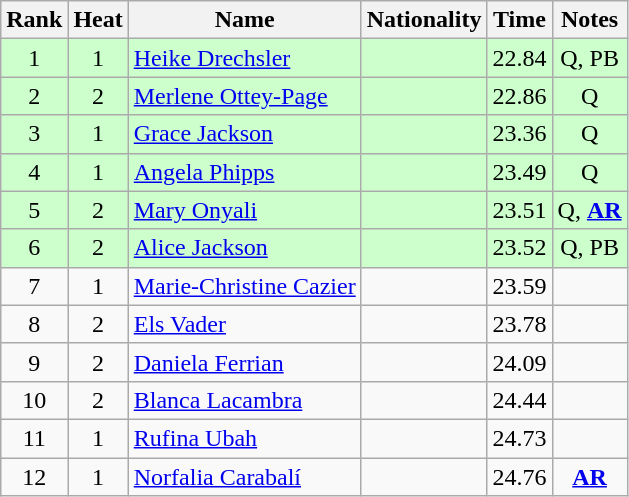<table class="wikitable sortable" style="text-align:center">
<tr>
<th>Rank</th>
<th>Heat</th>
<th>Name</th>
<th>Nationality</th>
<th>Time</th>
<th>Notes</th>
</tr>
<tr bgcolor=ccffcc>
<td>1</td>
<td>1</td>
<td align="left"><a href='#'>Heike Drechsler</a></td>
<td align=left></td>
<td>22.84</td>
<td>Q, PB</td>
</tr>
<tr bgcolor=ccffcc>
<td>2</td>
<td>2</td>
<td align="left"><a href='#'>Merlene Ottey-Page</a></td>
<td align=left></td>
<td>22.86</td>
<td>Q</td>
</tr>
<tr bgcolor=ccffcc>
<td>3</td>
<td>1</td>
<td align="left"><a href='#'>Grace Jackson</a></td>
<td align=left></td>
<td>23.36</td>
<td>Q</td>
</tr>
<tr bgcolor=ccffcc>
<td>4</td>
<td>1</td>
<td align="left"><a href='#'>Angela Phipps</a></td>
<td align=left></td>
<td>23.49</td>
<td>Q</td>
</tr>
<tr bgcolor=ccffcc>
<td>5</td>
<td>2</td>
<td align="left"><a href='#'>Mary Onyali</a></td>
<td align=left></td>
<td>23.51</td>
<td>Q, <strong><a href='#'>AR</a></strong></td>
</tr>
<tr bgcolor=ccffcc>
<td>6</td>
<td>2</td>
<td align="left"><a href='#'>Alice Jackson</a></td>
<td align=left></td>
<td>23.52</td>
<td>Q, PB</td>
</tr>
<tr>
<td>7</td>
<td>1</td>
<td align="left"><a href='#'>Marie-Christine Cazier</a></td>
<td align=left></td>
<td>23.59</td>
<td></td>
</tr>
<tr>
<td>8</td>
<td>2</td>
<td align="left"><a href='#'>Els Vader</a></td>
<td align=left></td>
<td>23.78</td>
<td></td>
</tr>
<tr>
<td>9</td>
<td>2</td>
<td align="left"><a href='#'>Daniela Ferrian</a></td>
<td align=left></td>
<td>24.09</td>
<td></td>
</tr>
<tr>
<td>10</td>
<td>2</td>
<td align="left"><a href='#'>Blanca Lacambra</a></td>
<td align=left></td>
<td>24.44</td>
<td></td>
</tr>
<tr>
<td>11</td>
<td>1</td>
<td align="left"><a href='#'>Rufina Ubah</a></td>
<td align=left></td>
<td>24.73</td>
<td></td>
</tr>
<tr>
<td>12</td>
<td>1</td>
<td align="left"><a href='#'>Norfalia Carabalí</a></td>
<td align=left></td>
<td>24.76</td>
<td><strong><a href='#'>AR</a></strong></td>
</tr>
</table>
